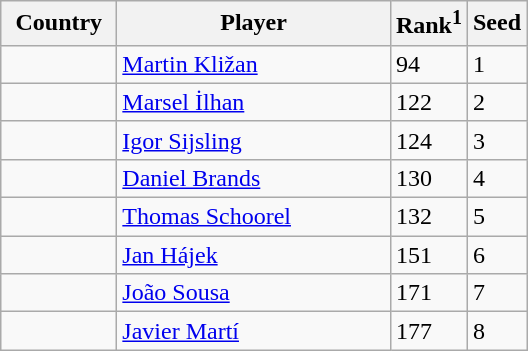<table class="sortable wikitable">
<tr>
<th width="70">Country</th>
<th width="175">Player</th>
<th>Rank<sup>1</sup></th>
<th>Seed</th>
</tr>
<tr>
<td></td>
<td><a href='#'>Martin Kližan</a></td>
<td>94</td>
<td>1</td>
</tr>
<tr>
<td></td>
<td><a href='#'>Marsel İlhan</a></td>
<td>122</td>
<td>2</td>
</tr>
<tr>
<td></td>
<td><a href='#'>Igor Sijsling</a></td>
<td>124</td>
<td>3</td>
</tr>
<tr>
<td></td>
<td><a href='#'>Daniel Brands</a></td>
<td>130</td>
<td>4</td>
</tr>
<tr>
<td></td>
<td><a href='#'>Thomas Schoorel</a></td>
<td>132</td>
<td>5</td>
</tr>
<tr>
<td></td>
<td><a href='#'>Jan Hájek</a></td>
<td>151</td>
<td>6</td>
</tr>
<tr>
<td></td>
<td><a href='#'>João Sousa</a></td>
<td>171</td>
<td>7</td>
</tr>
<tr>
<td></td>
<td><a href='#'>Javier Martí</a></td>
<td>177</td>
<td>8</td>
</tr>
</table>
